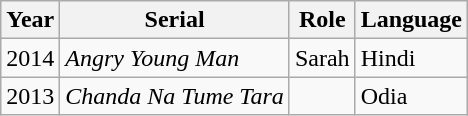<table class="wikitable sortable">
<tr>
<th>Year</th>
<th>Serial</th>
<th>Role</th>
<th>Language</th>
</tr>
<tr>
<td>2014</td>
<td><em>Angry Young Man</em></td>
<td>Sarah</td>
<td>Hindi</td>
</tr>
<tr>
<td>2013</td>
<td><em>Chanda Na Tume Tara</em></td>
<td></td>
<td>Odia</td>
</tr>
</table>
